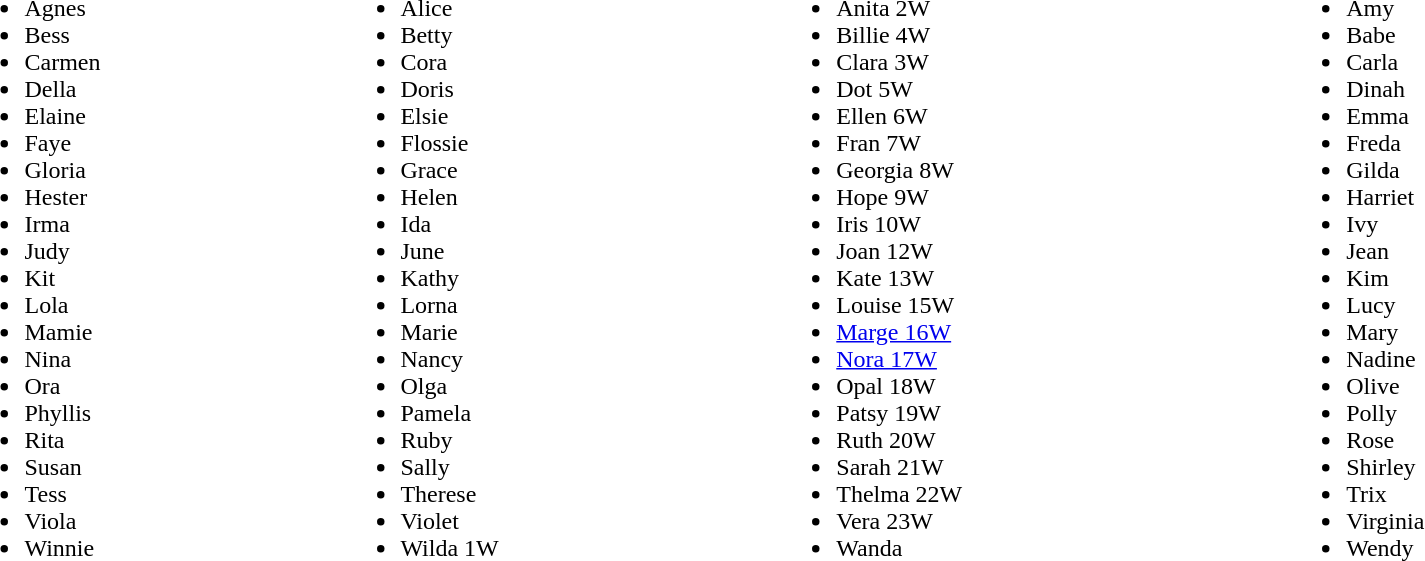<table width="90%">
<tr>
<td><br><ul><li><div>Agnes</div></li><li><div>Bess</div></li><li><div>Carmen</div></li><li><div>Della</div></li><li><div>Elaine</div></li><li><div>Faye</div></li><li><div>Gloria</div></li><li><div>Hester</div></li><li><div>Irma</div></li><li><div>Judy</div></li><li><div>Kit</div></li><li><div>Lola</div></li><li><div>Mamie</div></li><li><div>Nina</div></li><li><div>Ora</div></li><li><div>Phyllis</div></li><li><div>Rita</div></li><li><div>Susan</div></li><li><div>Tess</div></li><li><div>Viola</div></li><li><div>Winnie</div></li></ul></td>
<td><br><ul><li><div>Alice</div></li><li><div>Betty</div></li><li><div>Cora</div></li><li><div>Doris</div></li><li><div>Elsie</div></li><li><div>Flossie</div></li><li><div>Grace</div></li><li><div>Helen</div></li><li><div>Ida</div></li><li><div>June</div></li><li><div>Kathy</div></li><li><div>Lorna</div></li><li><div>Marie</div></li><li><div>Nancy</div></li><li><div>Olga</div></li><li><div>Pamela</div></li><li><div>Ruby</div></li><li><div>Sally</div></li><li><div>Therese</div></li><li><div>Violet</div></li><li>Wilda 1W</li></ul></td>
<td><br><ul><li>Anita 2W</li><li>Billie 4W</li><li>Clara 3W</li><li>Dot 5W</li><li>Ellen 6W</li><li>Fran 7W</li><li>Georgia 8W</li><li>Hope 9W</li><li>Iris 10W</li><li>Joan 12W</li><li>Kate 13W</li><li>Louise 15W</li><li><a href='#'>Marge 16W</a></li><li><a href='#'>Nora 17W</a></li><li>Opal 18W</li><li>Patsy 19W</li><li>Ruth 20W</li><li>Sarah 21W</li><li>Thelma 22W</li><li>Vera 23W</li><li><div>Wanda</div></li></ul></td>
<td><br><ul><li><div>Amy</div></li><li><div>Babe</div></li><li><div>Carla</div></li><li><div>Dinah</div></li><li><div>Emma</div></li><li><div>Freda</div></li><li><div>Gilda</div></li><li><div>Harriet</div></li><li><div>Ivy</div></li><li><div>Jean</div></li><li><div>Kim</div></li><li><div>Lucy</div></li><li><div>Mary</div></li><li><div>Nadine</div></li><li><div>Olive</div></li><li><div>Polly</div></li><li><div>Rose</div></li><li><div>Shirley</div></li><li><div>Trix</div></li><li><div>Virginia</div></li><li><div>Wendy</div></li></ul></td>
</tr>
</table>
